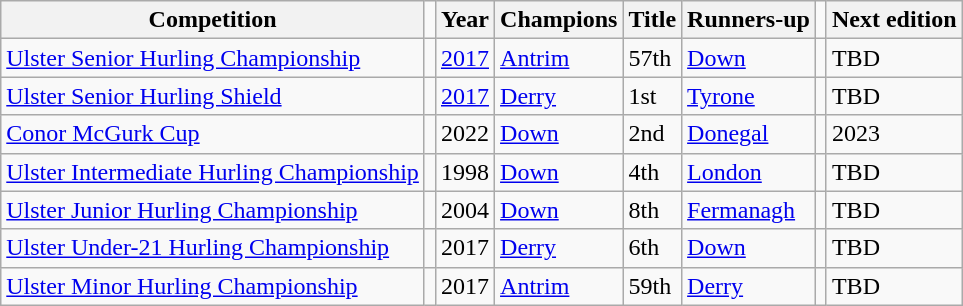<table class="wikitable sortable">
<tr>
<th>Competition</th>
<td></td>
<th>Year</th>
<th>Champions</th>
<th>Title</th>
<th>Runners-up</th>
<td></td>
<th>Next edition</th>
</tr>
<tr>
<td><a href='#'>Ulster Senior Hurling Championship</a></td>
<td></td>
<td><a href='#'>2017</a></td>
<td> <a href='#'>Antrim</a></td>
<td>57th</td>
<td> <a href='#'>Down</a></td>
<td></td>
<td>TBD</td>
</tr>
<tr>
<td><a href='#'>Ulster Senior Hurling Shield</a></td>
<td></td>
<td><a href='#'>2017</a></td>
<td> <a href='#'>Derry</a></td>
<td>1st</td>
<td> <a href='#'>Tyrone</a></td>
<td></td>
<td>TBD</td>
</tr>
<tr>
<td><a href='#'>Conor McGurk Cup</a></td>
<td></td>
<td>2022</td>
<td> <a href='#'>Down</a></td>
<td>2nd</td>
<td> <a href='#'>Donegal</a></td>
<td></td>
<td>2023</td>
</tr>
<tr>
<td><a href='#'>Ulster Intermediate Hurling Championship</a></td>
<td></td>
<td>1998</td>
<td> <a href='#'>Down</a></td>
<td>4th</td>
<td> <a href='#'>London</a></td>
<td></td>
<td>TBD</td>
</tr>
<tr>
<td><a href='#'>Ulster Junior Hurling Championship</a></td>
<td></td>
<td>2004</td>
<td> <a href='#'>Down</a></td>
<td>8th</td>
<td> <a href='#'>Fermanagh</a></td>
<td></td>
<td>TBD</td>
</tr>
<tr>
<td><a href='#'>Ulster Under-21 Hurling Championship</a></td>
<td></td>
<td>2017</td>
<td> <a href='#'>Derry</a></td>
<td>6th</td>
<td> <a href='#'>Down</a></td>
<td></td>
<td>TBD</td>
</tr>
<tr>
<td><a href='#'>Ulster Minor Hurling Championship</a></td>
<td></td>
<td>2017</td>
<td> <a href='#'>Antrim</a></td>
<td>59th</td>
<td> <a href='#'>Derry</a></td>
<td></td>
<td>TBD</td>
</tr>
</table>
